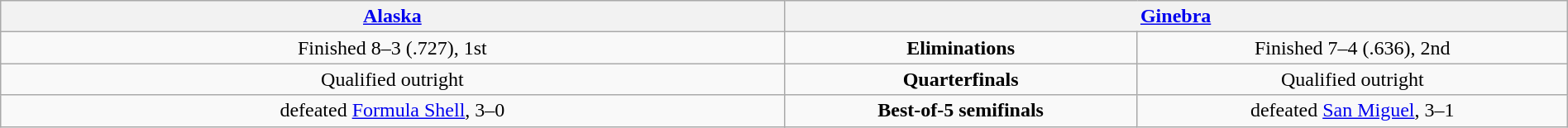<table class=wikitable width=100%>
<tr align=center>
<th colspan=2 width=45%><a href='#'>Alaska</a></th>
<th colspan=2 width=45%><a href='#'>Ginebra</a></th>
</tr>
<tr align=center>
<td>Finished 8–3 (.727), 1st</td>
<td colspan=2><strong>Eliminations</strong></td>
<td>Finished 7–4 (.636), 2nd</td>
</tr>
<tr align=center>
<td>Qualified outright</td>
<td colspan=2><strong>Quarterfinals</strong></td>
<td>Qualified outright</td>
</tr>
<tr align=center>
<td>defeated <a href='#'>Formula Shell</a>, 3–0</td>
<td colspan=2><strong>Best-of-5 semifinals</strong></td>
<td>defeated <a href='#'>San Miguel</a>, 3–1</td>
</tr>
</table>
